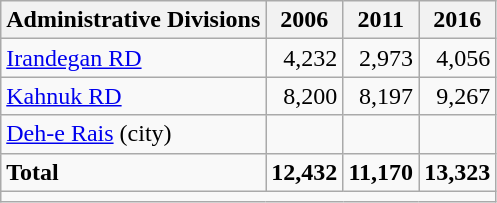<table class="wikitable">
<tr>
<th>Administrative Divisions</th>
<th>2006</th>
<th>2011</th>
<th>2016</th>
</tr>
<tr>
<td><a href='#'>Irandegan RD</a></td>
<td style="text-align: right;">4,232</td>
<td style="text-align: right;">2,973</td>
<td style="text-align: right;">4,056</td>
</tr>
<tr>
<td><a href='#'>Kahnuk RD</a></td>
<td style="text-align: right;">8,200</td>
<td style="text-align: right;">8,197</td>
<td style="text-align: right;">9,267</td>
</tr>
<tr>
<td><a href='#'>Deh-e Rais</a> (city)</td>
<td style="text-align: right;"></td>
<td style="text-align: right;"></td>
<td style="text-align: right;"></td>
</tr>
<tr>
<td><strong>Total</strong></td>
<td style="text-align: right;"><strong>12,432</strong></td>
<td style="text-align: right;"><strong>11,170</strong></td>
<td style="text-align: right;"><strong>13,323</strong></td>
</tr>
<tr>
<td colspan=4></td>
</tr>
</table>
